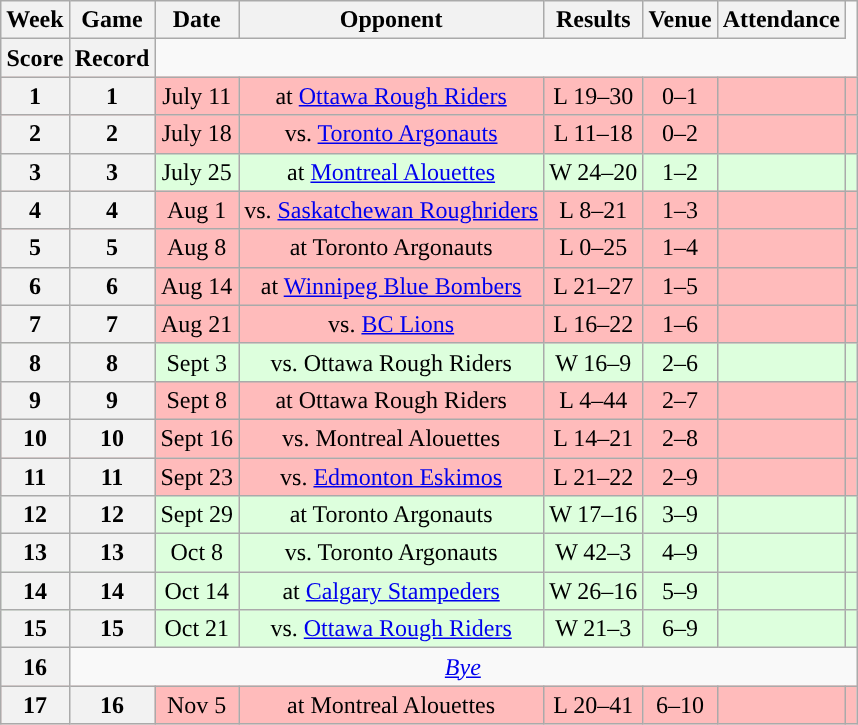<table class="wikitable" style="text-align:center">
<tr>
<th>Week</th>
<th>Game</th>
<th>Date</th>
<th>Opponent</th>
<th>Results</th>
<th>Venue</th>
<th>Attendance</th>
</tr>
<tr>
<th>Score</th>
<th>Record</th>
</tr>
<tr style="background:#ffbbbb">
<th>1</th>
<th>1</th>
<td>July 11</td>
<td>at <a href='#'>Ottawa Rough Riders</a></td>
<td>L 19–30</td>
<td>0–1</td>
<td></td>
<td></td>
</tr>
<tr style="background:#ffbbbb">
<th>2</th>
<th>2</th>
<td>July 18</td>
<td>vs. <a href='#'>Toronto Argonauts</a></td>
<td>L 11–18</td>
<td>0–2</td>
<td></td>
<td></td>
</tr>
<tr style="background:#ddffdd">
<th>3</th>
<th>3</th>
<td>July 25</td>
<td>at <a href='#'>Montreal Alouettes</a></td>
<td>W 24–20</td>
<td>1–2</td>
<td></td>
<td></td>
</tr>
<tr style="background:#ffbbbb">
<th>4</th>
<th>4</th>
<td>Aug 1</td>
<td>vs. <a href='#'>Saskatchewan Roughriders</a></td>
<td>L 8–21</td>
<td>1–3</td>
<td></td>
<td></td>
</tr>
<tr style="background:#ffbbbb">
<th>5</th>
<th>5</th>
<td>Aug 8</td>
<td>at Toronto Argonauts</td>
<td>L 0–25</td>
<td>1–4</td>
<td></td>
<td></td>
</tr>
<tr style="background:#ffbbbb">
<th>6</th>
<th>6</th>
<td>Aug 14</td>
<td>at <a href='#'>Winnipeg Blue Bombers</a></td>
<td>L 21–27</td>
<td>1–5</td>
<td></td>
<td></td>
</tr>
<tr style="background:#ffbbbb">
<th>7</th>
<th>7</th>
<td>Aug 21</td>
<td>vs. <a href='#'>BC Lions</a></td>
<td>L 16–22</td>
<td>1–6</td>
<td></td>
<td></td>
</tr>
<tr style="background:#ddffdd">
<th>8</th>
<th>8</th>
<td>Sept 3</td>
<td>vs. Ottawa Rough Riders</td>
<td>W 16–9</td>
<td>2–6</td>
<td></td>
<td></td>
</tr>
<tr style="background:#ffbbbb">
<th>9</th>
<th>9</th>
<td>Sept 8</td>
<td>at Ottawa Rough Riders</td>
<td>L 4–44</td>
<td>2–7</td>
<td></td>
<td></td>
</tr>
<tr style="background:#ffbbbb">
<th>10</th>
<th>10</th>
<td>Sept 16</td>
<td>vs. Montreal Alouettes</td>
<td>L 14–21</td>
<td>2–8</td>
<td></td>
<td></td>
</tr>
<tr style="background:#ffbbbb">
<th>11</th>
<th>11</th>
<td>Sept 23</td>
<td>vs. <a href='#'>Edmonton Eskimos</a></td>
<td>L 21–22</td>
<td>2–9</td>
<td></td>
<td></td>
</tr>
<tr style="background:#ddffdd">
<th>12</th>
<th>12</th>
<td>Sept 29</td>
<td>at Toronto Argonauts</td>
<td>W 17–16</td>
<td>3–9</td>
<td></td>
<td></td>
</tr>
<tr style="background:#ddffdd">
<th>13</th>
<th>13</th>
<td>Oct 8</td>
<td>vs. Toronto Argonauts</td>
<td>W 42–3</td>
<td>4–9</td>
<td></td>
<td></td>
</tr>
<tr style="background:#ddffdd">
<th>14</th>
<th>14</th>
<td>Oct 14</td>
<td>at <a href='#'>Calgary Stampeders</a></td>
<td>W 26–16</td>
<td>5–9</td>
<td></td>
<td></td>
</tr>
<tr style="background:#ddffdd">
<th>15</th>
<th>15</th>
<td>Oct 21</td>
<td>vs. <a href='#'>Ottawa Rough Riders</a></td>
<td>W 21–3</td>
<td>6–9</td>
<td></td>
<td></td>
</tr>
<tr>
<th>16</th>
<td colspan=7><em><a href='#'>Bye</a></em></td>
</tr>
<tr style="background:#ffbbbb">
<th>17</th>
<th>16</th>
<td>Nov 5</td>
<td>at Montreal Alouettes</td>
<td>L 20–41</td>
<td>6–10</td>
<td></td>
<td></td>
</tr>
</table>
